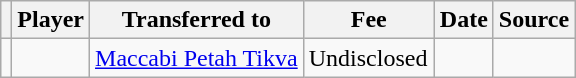<table class="wikitable plainrowheaders sortable">
<tr>
<th></th>
<th scope="col">Player</th>
<th>Transferred to</th>
<th style="width: 80px;">Fee</th>
<th scope="col">Date</th>
<th scope="col">Source</th>
</tr>
<tr>
<td align="center"></td>
<td> </td>
<td> <a href='#'>Maccabi Petah Tikva</a></td>
<td>Undisclosed</td>
<td></td>
<td></td>
</tr>
</table>
